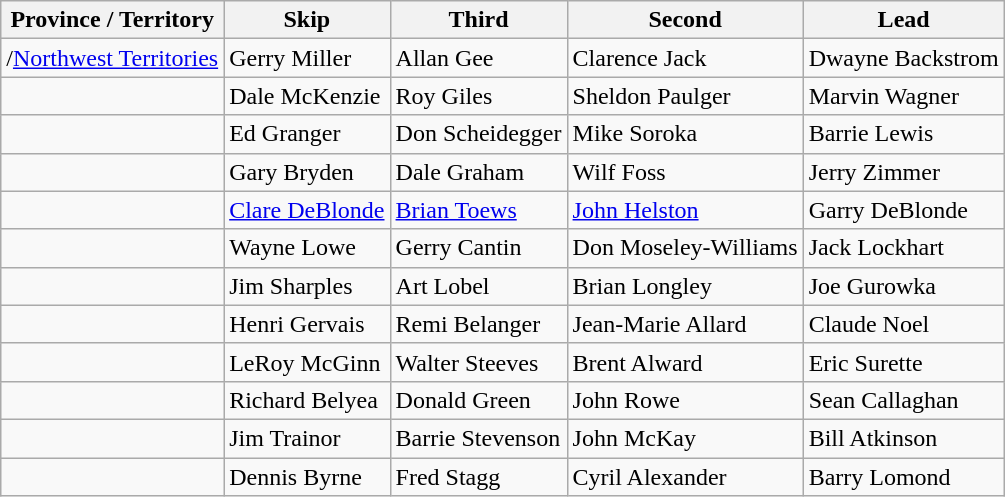<table class="wikitable">
<tr>
<th>Province / Territory</th>
<th>Skip</th>
<th>Third</th>
<th>Second</th>
<th>Lead</th>
</tr>
<tr>
<td>/<a href='#'>Northwest Territories</a></td>
<td>Gerry Miller</td>
<td>Allan Gee</td>
<td>Clarence Jack</td>
<td>Dwayne Backstrom</td>
</tr>
<tr>
<td></td>
<td>Dale McKenzie</td>
<td>Roy Giles</td>
<td>Sheldon Paulger</td>
<td>Marvin Wagner</td>
</tr>
<tr>
<td></td>
<td>Ed Granger</td>
<td>Don Scheidegger</td>
<td>Mike Soroka</td>
<td>Barrie Lewis</td>
</tr>
<tr>
<td></td>
<td>Gary Bryden</td>
<td>Dale Graham</td>
<td>Wilf Foss</td>
<td>Jerry Zimmer</td>
</tr>
<tr>
<td></td>
<td><a href='#'>Clare DeBlonde</a></td>
<td><a href='#'>Brian Toews</a></td>
<td><a href='#'>John Helston</a></td>
<td>Garry DeBlonde</td>
</tr>
<tr>
<td></td>
<td>Wayne Lowe</td>
<td>Gerry Cantin</td>
<td>Don Moseley-Williams</td>
<td>Jack Lockhart</td>
</tr>
<tr>
<td></td>
<td>Jim Sharples</td>
<td>Art Lobel</td>
<td>Brian Longley</td>
<td>Joe Gurowka</td>
</tr>
<tr>
<td></td>
<td>Henri Gervais</td>
<td>Remi Belanger</td>
<td>Jean-Marie Allard</td>
<td>Claude Noel</td>
</tr>
<tr>
<td></td>
<td>LeRoy McGinn</td>
<td>Walter Steeves</td>
<td>Brent Alward</td>
<td>Eric Surette</td>
</tr>
<tr>
<td></td>
<td>Richard Belyea</td>
<td>Donald Green</td>
<td>John Rowe</td>
<td>Sean Callaghan</td>
</tr>
<tr>
<td></td>
<td>Jim Trainor</td>
<td>Barrie Stevenson</td>
<td>John McKay</td>
<td>Bill Atkinson</td>
</tr>
<tr>
<td></td>
<td>Dennis Byrne</td>
<td>Fred Stagg</td>
<td>Cyril Alexander</td>
<td>Barry Lomond</td>
</tr>
</table>
